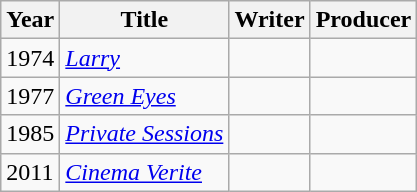<table class="wikitable">
<tr>
<th>Year</th>
<th>Title</th>
<th>Writer</th>
<th>Producer</th>
</tr>
<tr>
<td>1974</td>
<td><em><a href='#'>Larry</a></em></td>
<td></td>
<td></td>
</tr>
<tr>
<td>1977</td>
<td><em><a href='#'>Green Eyes</a></em></td>
<td></td>
<td></td>
</tr>
<tr>
<td>1985</td>
<td><em><a href='#'>Private Sessions</a></em></td>
<td></td>
<td></td>
</tr>
<tr>
<td>2011</td>
<td><em><a href='#'>Cinema Verite</a></em></td>
<td></td>
<td></td>
</tr>
</table>
